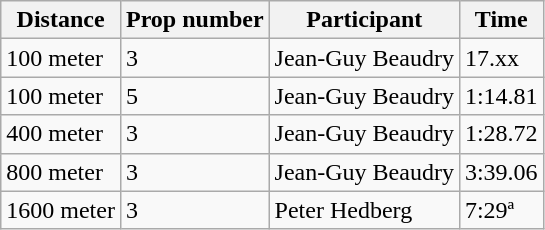<table class="wikitable">
<tr>
<th>Distance</th>
<th>Prop number</th>
<th>Participant</th>
<th>Time</th>
</tr>
<tr>
<td>100 meter</td>
<td>3</td>
<td>Jean-Guy Beaudry</td>
<td>17.xx</td>
</tr>
<tr>
<td>100 meter</td>
<td>5</td>
<td>Jean-Guy Beaudry</td>
<td>1:14.81</td>
</tr>
<tr>
<td>400 meter</td>
<td>3</td>
<td>Jean-Guy Beaudry</td>
<td>1:28.72</td>
</tr>
<tr>
<td>800 meter</td>
<td>3</td>
<td>Jean-Guy Beaudry</td>
<td>3:39.06</td>
</tr>
<tr>
<td>1600 meter</td>
<td>3</td>
<td>Peter Hedberg</td>
<td>7:29ª</td>
</tr>
</table>
